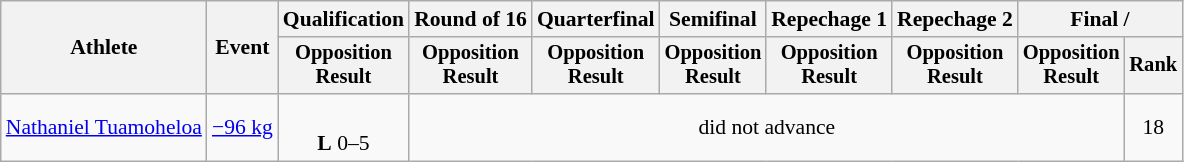<table class="wikitable" border="1" style="font-size:90%">
<tr>
<th rowspan="2">Athlete</th>
<th rowspan="2">Event</th>
<th>Qualification</th>
<th>Round of 16</th>
<th>Quarterfinal</th>
<th>Semifinal</th>
<th>Repechage 1</th>
<th>Repechage 2</th>
<th colspan=2>Final / </th>
</tr>
<tr style="font-size: 95%">
<th>Opposition<br>Result</th>
<th>Opposition<br>Result</th>
<th>Opposition<br>Result</th>
<th>Opposition<br>Result</th>
<th>Opposition<br>Result</th>
<th>Opposition<br>Result</th>
<th>Opposition<br>Result</th>
<th>Rank</th>
</tr>
<tr align=center>
<td align=left><a href='#'>Nathaniel Tuamoheloa</a></td>
<td align=left><a href='#'>−96 kg</a></td>
<td><br><strong>L</strong> 0–5 <sup></sup></td>
<td colspan=6>did not advance</td>
<td>18</td>
</tr>
</table>
